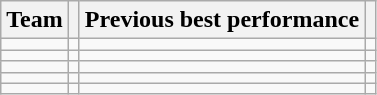<table class="wikitable sortable">
<tr>
<th>Team</th>
<th data-sort-type="number"></th>
<th>Previous best performance</th>
<th></th>
</tr>
<tr>
<td></td>
<td style="text-align:center"></td>
<td></td>
<td style="text-align:center"></td>
</tr>
<tr>
<td></td>
<td style="text-align:center"></td>
<td></td>
<td style="text-align:center"></td>
</tr>
<tr>
<td></td>
<td style="text-align:center"></td>
<td></td>
<td style="text-align:center"></td>
</tr>
<tr>
<td></td>
<td style="text-align:center"></td>
<td></td>
<td style="text-align:center"></td>
</tr>
<tr>
<td></td>
<td style="text-align:center"></td>
<td></td>
<td style="text-align:center"></td>
</tr>
</table>
